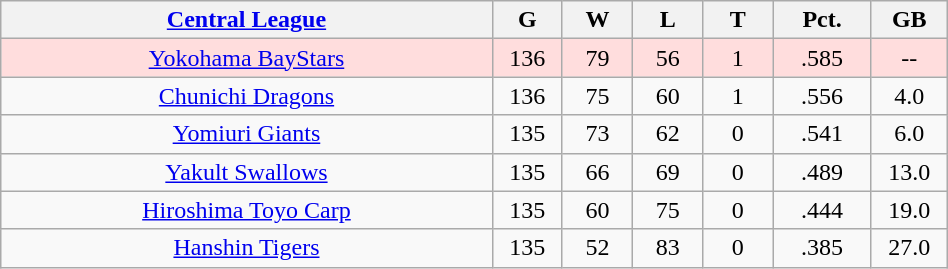<table class="wikitable"  style="width:50%; text-align:center;">
<tr>
<th style="width:35%;"><a href='#'>Central League</a></th>
<th style="width:5%;">G</th>
<th style="width:5%;">W</th>
<th style="width:5%;">L</th>
<th style="width:5%;">T</th>
<th style="width:7%;">Pct.</th>
<th style="width:5%;">GB</th>
</tr>
<tr style="background:#fdd;">
<td><a href='#'>Yokohama BayStars</a></td>
<td>136</td>
<td>79</td>
<td>56</td>
<td>1</td>
<td>.585</td>
<td>--</td>
</tr>
<tr align=center>
<td><a href='#'>Chunichi Dragons</a></td>
<td>136</td>
<td>75</td>
<td>60</td>
<td>1</td>
<td>.556</td>
<td>4.0</td>
</tr>
<tr align=center>
<td><a href='#'>Yomiuri Giants</a></td>
<td>135</td>
<td>73</td>
<td>62</td>
<td>0</td>
<td>.541</td>
<td>6.0</td>
</tr>
<tr align=center>
<td><a href='#'>Yakult Swallows</a></td>
<td>135</td>
<td>66</td>
<td>69</td>
<td>0</td>
<td>.489</td>
<td>13.0</td>
</tr>
<tr align=center>
<td><a href='#'>Hiroshima Toyo Carp</a></td>
<td>135</td>
<td>60</td>
<td>75</td>
<td>0</td>
<td>.444</td>
<td>19.0</td>
</tr>
<tr align=center>
<td><a href='#'>Hanshin Tigers</a></td>
<td>135</td>
<td>52</td>
<td>83</td>
<td>0</td>
<td>.385</td>
<td>27.0</td>
</tr>
</table>
